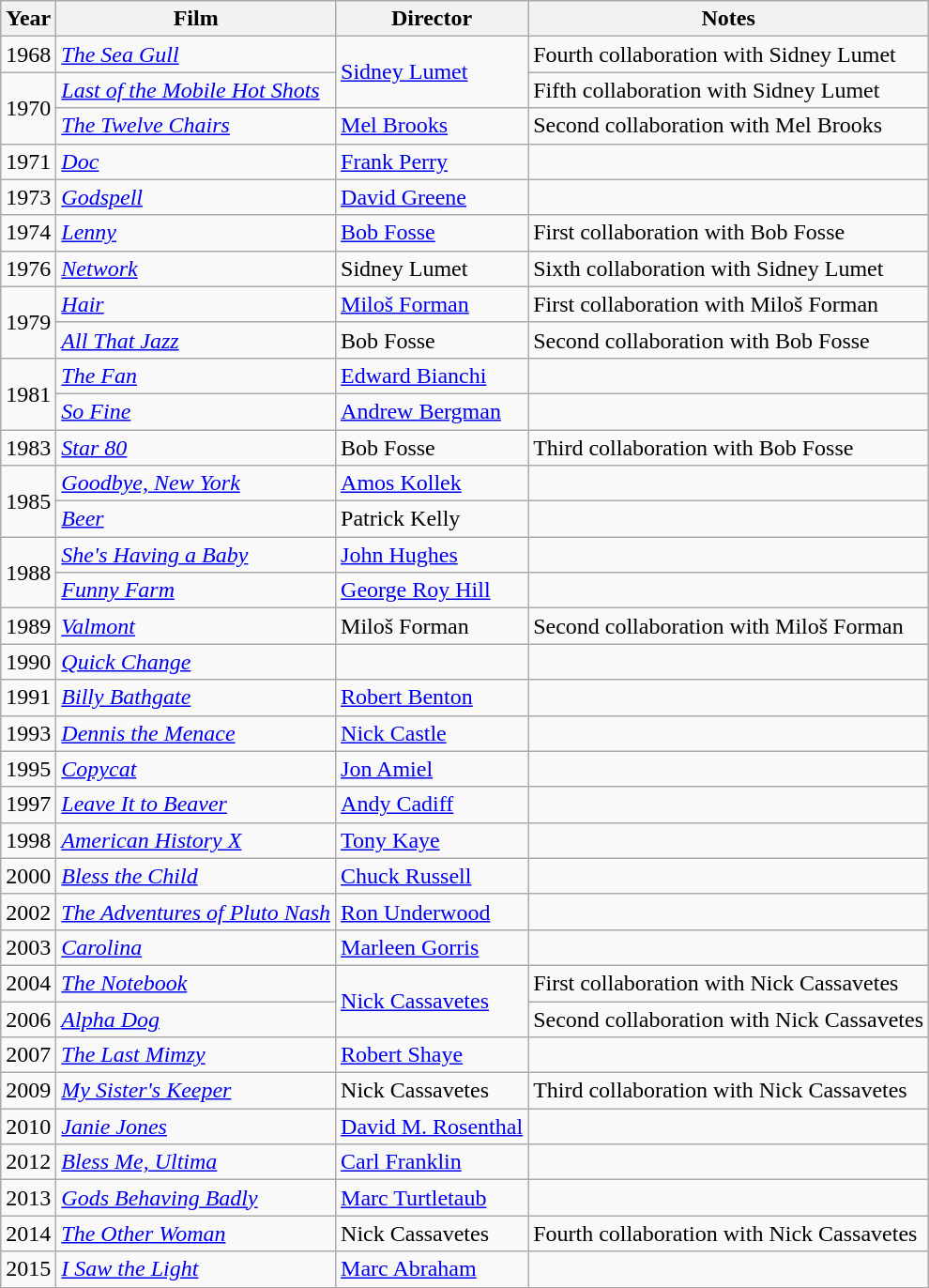<table class="wikitable">
<tr>
<th>Year</th>
<th>Film</th>
<th>Director</th>
<th>Notes</th>
</tr>
<tr>
<td>1968</td>
<td><em><a href='#'>The Sea Gull</a></em></td>
<td rowspan=2><a href='#'>Sidney Lumet</a></td>
<td>Fourth collaboration with Sidney Lumet</td>
</tr>
<tr>
<td rowspan=2>1970</td>
<td><em><a href='#'>Last of the Mobile Hot Shots</a></em></td>
<td>Fifth collaboration with Sidney Lumet</td>
</tr>
<tr>
<td><em><a href='#'>The Twelve Chairs</a></em></td>
<td><a href='#'>Mel Brooks</a></td>
<td>Second collaboration with Mel Brooks</td>
</tr>
<tr>
<td>1971</td>
<td><em><a href='#'>Doc</a></em></td>
<td><a href='#'>Frank Perry</a></td>
<td></td>
</tr>
<tr>
<td>1973</td>
<td><em><a href='#'>Godspell</a></em></td>
<td><a href='#'>David Greene</a></td>
<td></td>
</tr>
<tr>
<td>1974</td>
<td><em><a href='#'>Lenny</a></em></td>
<td><a href='#'>Bob Fosse</a></td>
<td>First collaboration with Bob Fosse</td>
</tr>
<tr>
<td>1976</td>
<td><em><a href='#'>Network</a></em></td>
<td>Sidney Lumet</td>
<td>Sixth collaboration with Sidney Lumet</td>
</tr>
<tr>
<td rowspan=2>1979</td>
<td><em><a href='#'>Hair</a></em></td>
<td><a href='#'>Miloš Forman</a></td>
<td>First collaboration with Miloš Forman</td>
</tr>
<tr>
<td><em><a href='#'>All That Jazz</a></em></td>
<td>Bob Fosse</td>
<td>Second collaboration with Bob Fosse</td>
</tr>
<tr>
<td rowspan=2>1981</td>
<td><em><a href='#'>The Fan</a></em></td>
<td><a href='#'>Edward Bianchi</a></td>
<td></td>
</tr>
<tr>
<td><em><a href='#'>So Fine</a></em></td>
<td><a href='#'>Andrew Bergman</a></td>
<td></td>
</tr>
<tr>
<td>1983</td>
<td><em><a href='#'>Star 80</a></em></td>
<td>Bob Fosse</td>
<td>Third collaboration with Bob Fosse</td>
</tr>
<tr>
<td rowspan=2>1985</td>
<td><em><a href='#'>Goodbye, New York</a></em></td>
<td><a href='#'>Amos Kollek</a></td>
<td></td>
</tr>
<tr>
<td><em><a href='#'>Beer</a></em></td>
<td>Patrick Kelly</td>
<td></td>
</tr>
<tr>
<td rowspan=2>1988</td>
<td><em><a href='#'>She's Having a Baby</a></em></td>
<td><a href='#'>John Hughes</a></td>
<td></td>
</tr>
<tr>
<td><em><a href='#'>Funny Farm</a></em></td>
<td><a href='#'>George Roy Hill</a></td>
<td></td>
</tr>
<tr>
<td>1989</td>
<td><em><a href='#'>Valmont</a></em></td>
<td>Miloš Forman</td>
<td>Second collaboration with Miloš Forman</td>
</tr>
<tr>
<td>1990</td>
<td><em><a href='#'>Quick Change</a></em></td>
<td></td>
<td></td>
</tr>
<tr>
<td>1991</td>
<td><em><a href='#'>Billy Bathgate</a></em></td>
<td><a href='#'>Robert Benton</a></td>
<td></td>
</tr>
<tr>
<td>1993</td>
<td><em><a href='#'>Dennis the Menace</a></em></td>
<td><a href='#'>Nick Castle</a></td>
<td></td>
</tr>
<tr>
<td>1995</td>
<td><em><a href='#'>Copycat</a></em></td>
<td><a href='#'>Jon Amiel</a></td>
<td></td>
</tr>
<tr>
<td>1997</td>
<td><em><a href='#'>Leave It to Beaver</a></em></td>
<td><a href='#'>Andy Cadiff</a></td>
<td></td>
</tr>
<tr>
<td>1998</td>
<td><em><a href='#'>American History X</a></em></td>
<td><a href='#'>Tony Kaye</a></td>
<td></td>
</tr>
<tr>
<td>2000</td>
<td><em><a href='#'>Bless the Child</a></em></td>
<td><a href='#'>Chuck Russell</a></td>
<td></td>
</tr>
<tr>
<td>2002</td>
<td><em><a href='#'>The Adventures of Pluto Nash</a></em></td>
<td><a href='#'>Ron Underwood</a></td>
<td></td>
</tr>
<tr>
<td>2003</td>
<td><em><a href='#'>Carolina</a></em></td>
<td><a href='#'>Marleen Gorris</a></td>
<td></td>
</tr>
<tr>
<td>2004</td>
<td><em><a href='#'>The Notebook</a></em></td>
<td rowspan=2><a href='#'>Nick Cassavetes</a></td>
<td>First collaboration with Nick Cassavetes</td>
</tr>
<tr>
<td>2006</td>
<td><em><a href='#'>Alpha Dog</a></em></td>
<td>Second collaboration with Nick Cassavetes</td>
</tr>
<tr>
<td>2007</td>
<td><em><a href='#'>The Last Mimzy</a></em></td>
<td><a href='#'>Robert Shaye</a></td>
<td></td>
</tr>
<tr>
<td>2009</td>
<td><em><a href='#'>My Sister's Keeper</a></em></td>
<td>Nick Cassavetes</td>
<td>Third collaboration with Nick Cassavetes</td>
</tr>
<tr>
<td>2010</td>
<td><em><a href='#'>Janie Jones</a></em></td>
<td><a href='#'>David M. Rosenthal</a></td>
<td></td>
</tr>
<tr>
<td>2012</td>
<td><em><a href='#'>Bless Me, Ultima</a></em></td>
<td><a href='#'>Carl Franklin</a></td>
<td></td>
</tr>
<tr>
<td>2013</td>
<td><em><a href='#'>Gods Behaving Badly</a></em></td>
<td><a href='#'>Marc Turtletaub</a></td>
<td></td>
</tr>
<tr>
<td>2014</td>
<td><em><a href='#'>The Other Woman</a></em></td>
<td>Nick Cassavetes</td>
<td>Fourth collaboration with Nick Cassavetes</td>
</tr>
<tr>
<td>2015</td>
<td><em><a href='#'>I Saw the Light</a></em></td>
<td><a href='#'>Marc Abraham</a></td>
<td></td>
</tr>
</table>
